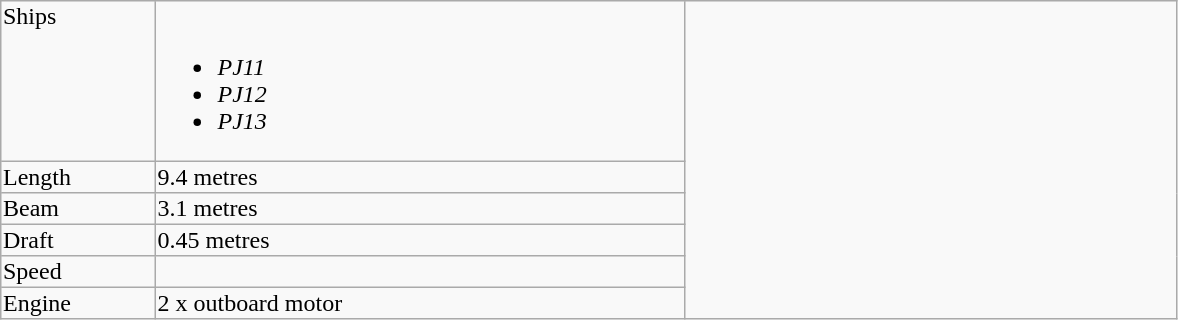<table align="left" border="1" style="background: #F9F9F9; border: 1px solid #AAA; border-collapse: collapse">
<tr>
<td valign="top" width="100">Ships</td>
<td valign="top" width="350"><br><ul><li><em>PJ11</em></li><li><em>PJ12</em></li><li><em>PJ13</em></li></ul></td>
<td rowspan="6" width="325"></td>
</tr>
<tr>
<td valign="top" width="100">Length</td>
<td valign="top" width="350">9.4 metres</td>
</tr>
<tr>
<td valign="top" width="100">Beam</td>
<td valign="top" width="350">3.1 metres</td>
</tr>
<tr>
<td valign="top" width="100">Draft</td>
<td valign="top" width="350">0.45 metres</td>
</tr>
<tr>
<td valign="top" width="100">Speed</td>
<td valign="top" width="350"></td>
</tr>
<tr>
<td valign="top" width="100">Engine</td>
<td valign="top" width="350">2 x outboard motor</td>
</tr>
</table>
